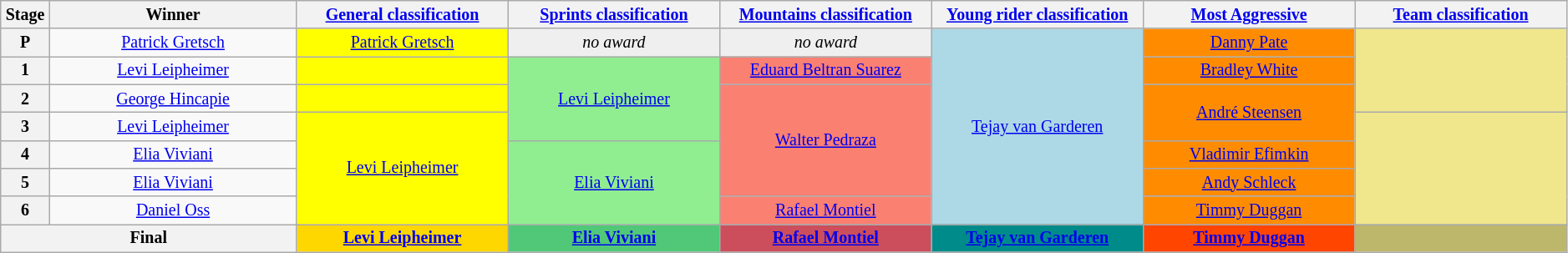<table class="wikitable" style="text-align: center; font-size:smaller;">
<tr>
<th style="width:1%;">Stage</th>
<th style="width:14%;">Winner</th>
<th style="width:12%;"><a href='#'>General classification</a><br></th>
<th style="width:12%;"><a href='#'>Sprints classification</a><br></th>
<th style="width:12%;"><a href='#'>Mountains classification</a><br></th>
<th style="width:12%;"><a href='#'>Young rider classification</a><br></th>
<th style="width:12%;"><a href='#'>Most Aggressive</a><br></th>
<th style="width:12%;"><a href='#'>Team classification</a></th>
</tr>
<tr>
<th>P</th>
<td><a href='#'>Patrick Gretsch</a></td>
<td style="background:yellow;"><a href='#'>Patrick Gretsch</a></td>
<td style="background:#EFEFEF;"><em>no award</em></td>
<td style="background:#EFEFEF;"><em>no award</em></td>
<td style="background:lightblue;" rowspan=7><a href='#'>Tejay van Garderen</a></td>
<td style="background:DarkOrange;"><a href='#'>Danny Pate</a></td>
<td style="background:Khaki;" rowspan=3></td>
</tr>
<tr>
<th>1</th>
<td><a href='#'>Levi Leipheimer</a></td>
<td style="background:yellow;"></td>
<td style="background:lightgreen;" rowspan=3><a href='#'>Levi Leipheimer</a></td>
<td style="background:salmon;"><a href='#'>Eduard Beltran Suarez</a></td>
<td style="background:DarkOrange;"><a href='#'>Bradley White</a></td>
</tr>
<tr>
<th>2</th>
<td><a href='#'>George Hincapie</a></td>
<td style="background:yellow;"></td>
<td style="background:salmon;"  rowspan=4><a href='#'>Walter Pedraza</a></td>
<td style="background:DarkOrange;"  rowspan=2><a href='#'>André Steensen</a></td>
</tr>
<tr>
<th>3</th>
<td><a href='#'>Levi Leipheimer</a></td>
<td style="background:yellow;" rowspan=4><a href='#'>Levi Leipheimer</a></td>
<td style="background:Khaki;"  rowspan=4></td>
</tr>
<tr>
<th>4</th>
<td><a href='#'>Elia Viviani</a></td>
<td style="background:lightgreen;" rowspan=3><a href='#'>Elia Viviani</a></td>
<td style="background:DarkOrange;"><a href='#'>Vladimir Efimkin</a></td>
</tr>
<tr>
<th>5</th>
<td><a href='#'>Elia Viviani</a></td>
<td style="background:DarkOrange;"><a href='#'>Andy Schleck</a></td>
</tr>
<tr>
<th>6</th>
<td><a href='#'>Daniel Oss</a></td>
<td style="background:salmon;"><a href='#'>Rafael Montiel</a></td>
<td style="background:DarkOrange;"><a href='#'>Timmy Duggan</a></td>
</tr>
<tr>
<th colspan=2><strong>Final</strong></th>
<th style="background:gold;"><a href='#'>Levi Leipheimer</a></th>
<th style="background:#50c878;"><a href='#'>Elia Viviani</a></th>
<th style="background:#cc4e5c;"><a href='#'>Rafael Montiel</a></th>
<th style="background:DarkCyan;"><a href='#'>Tejay van Garderen</a></th>
<th style="background:#FF4500;"><a href='#'>Timmy Duggan</a></th>
<th style="background:DarkKhaki;"></th>
</tr>
</table>
